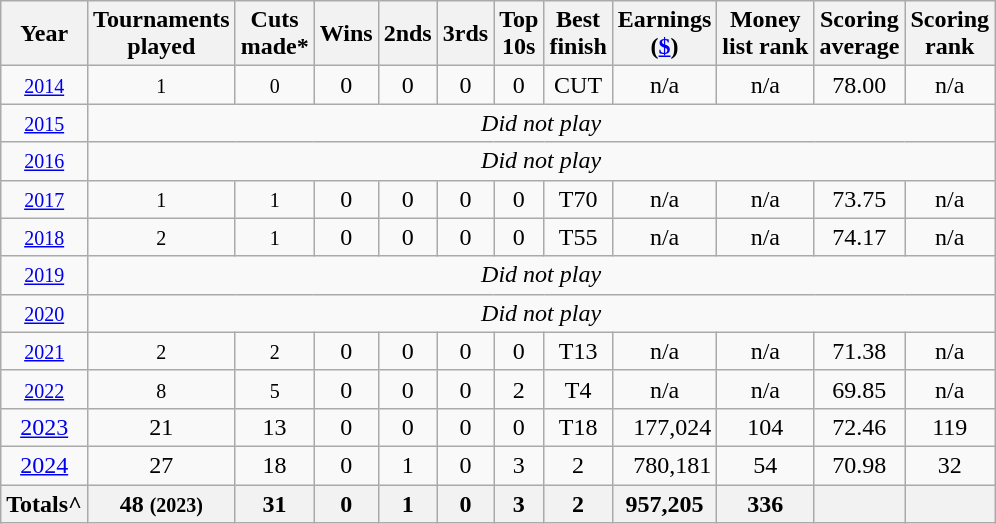<table class="wikitable" style="text-align:center; ">
<tr>
<th>Year</th>
<th>Tournaments <br>played</th>
<th>Cuts <br>made*</th>
<th>Wins</th>
<th>2nds</th>
<th>3rds</th>
<th>Top <br>10s</th>
<th>Best <br>finish</th>
<th>Earnings<br>(<a href='#'>$</a>)</th>
<th>Money<br>list rank</th>
<th>Scoring <br> average</th>
<th>Scoring<br>rank</th>
</tr>
<tr>
<td><small><a href='#'>2014</a></small></td>
<td><small>1</small></td>
<td><small>0</small></td>
<td>0</td>
<td>0</td>
<td>0</td>
<td>0</td>
<td>CUT</td>
<td>n/a</td>
<td>n/a</td>
<td>78.00</td>
<td>n/a</td>
</tr>
<tr>
<td><small><a href='#'>2015</a></small></td>
<td colspan=11 align=center><em>Did not play</em></td>
</tr>
<tr>
<td><small><a href='#'>2016</a></small></td>
<td colspan=11 align=center><em>Did not play</em></td>
</tr>
<tr>
<td><small><a href='#'>2017</a></small></td>
<td><small>1</small></td>
<td><small>1</small></td>
<td>0</td>
<td>0</td>
<td>0</td>
<td>0</td>
<td>T70</td>
<td>n/a</td>
<td>n/a</td>
<td>73.75</td>
<td>n/a</td>
</tr>
<tr>
<td><small><a href='#'>2018</a></small></td>
<td><small>2</small></td>
<td><small>1</small></td>
<td>0</td>
<td>0</td>
<td>0</td>
<td>0</td>
<td>T55</td>
<td>n/a</td>
<td>n/a</td>
<td>74.17</td>
<td>n/a</td>
</tr>
<tr>
<td><small><a href='#'>2019</a></small></td>
<td colspan=11 align=center><em>Did not play</em></td>
</tr>
<tr>
<td><small><a href='#'>2020</a></small></td>
<td colspan=11 align=center><em>Did not play</em></td>
</tr>
<tr>
<td><small><a href='#'>2021</a></small></td>
<td><small>2</small></td>
<td><small>2</small></td>
<td>0</td>
<td>0</td>
<td>0</td>
<td>0</td>
<td>T13</td>
<td>n/a</td>
<td>n/a</td>
<td>71.38</td>
<td>n/a</td>
</tr>
<tr>
<td><small><a href='#'>2022</a></small></td>
<td><small>8</small></td>
<td><small>5</small></td>
<td>0</td>
<td>0</td>
<td>0</td>
<td>2</td>
<td>T4</td>
<td>n/a</td>
<td>n/a</td>
<td>69.85</td>
<td>n/a</td>
</tr>
<tr>
<td><a href='#'>2023</a></td>
<td>21</td>
<td>13</td>
<td>0</td>
<td>0</td>
<td>0</td>
<td>0</td>
<td>T18</td>
<td align=right>177,024</td>
<td>104</td>
<td>72.46</td>
<td>119</td>
</tr>
<tr>
<td><a href='#'>2024</a></td>
<td>27</td>
<td>18</td>
<td>0</td>
<td>1</td>
<td>0</td>
<td>3</td>
<td>2</td>
<td align=right>780,181</td>
<td>54</td>
<td>70.98</td>
<td>32</td>
</tr>
<tr>
<th>Totals^</th>
<th>48 <small>(2023)</small> </th>
<th>31 </th>
<th>0 </th>
<th>1 </th>
<th>0 </th>
<th>3 </th>
<th>2 </th>
<th align=right>957,205 </th>
<th>336 </th>
<th></th>
<th></th>
</tr>
</table>
